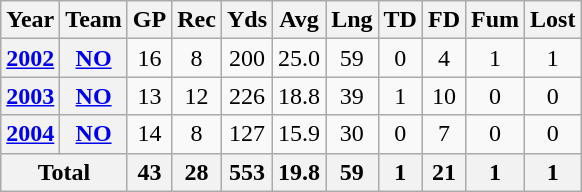<table class="wikitable" style="text-align: center;">
<tr>
<th>Year</th>
<th>Team</th>
<th>GP</th>
<th>Rec</th>
<th>Yds</th>
<th>Avg</th>
<th>Lng</th>
<th>TD</th>
<th>FD</th>
<th>Fum</th>
<th>Lost</th>
</tr>
<tr>
<th><a href='#'>2002</a></th>
<th><a href='#'>NO</a></th>
<td>16</td>
<td>8</td>
<td>200</td>
<td>25.0</td>
<td>59</td>
<td>0</td>
<td>4</td>
<td>1</td>
<td>1</td>
</tr>
<tr>
<th><a href='#'>2003</a></th>
<th><a href='#'>NO</a></th>
<td>13</td>
<td>12</td>
<td>226</td>
<td>18.8</td>
<td>39</td>
<td>1</td>
<td>10</td>
<td>0</td>
<td>0</td>
</tr>
<tr>
<th><a href='#'>2004</a></th>
<th><a href='#'>NO</a></th>
<td>14</td>
<td>8</td>
<td>127</td>
<td>15.9</td>
<td>30</td>
<td>0</td>
<td>7</td>
<td>0</td>
<td>0</td>
</tr>
<tr>
<th colspan="2">Total</th>
<th>43</th>
<th>28</th>
<th>553</th>
<th>19.8</th>
<th>59</th>
<th>1</th>
<th>21</th>
<th>1</th>
<th>1</th>
</tr>
</table>
